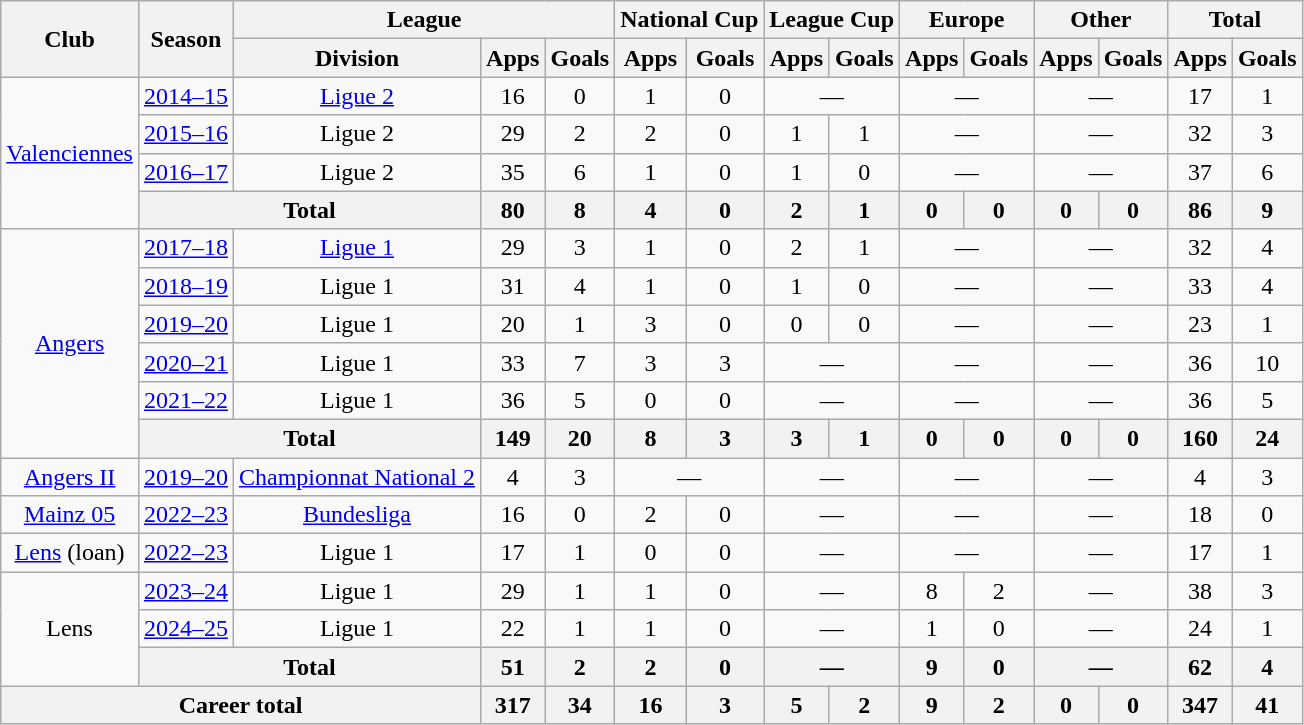<table class="wikitable" style="text-align:center">
<tr>
<th rowspan="2">Club</th>
<th rowspan="2">Season</th>
<th colspan="3">League</th>
<th colspan="2">National Cup</th>
<th colspan="2">League Cup</th>
<th colspan="2">Europe</th>
<th colspan="2">Other</th>
<th colspan="2">Total</th>
</tr>
<tr>
<th>Division</th>
<th>Apps</th>
<th>Goals</th>
<th>Apps</th>
<th>Goals</th>
<th>Apps</th>
<th>Goals</th>
<th>Apps</th>
<th>Goals</th>
<th>Apps</th>
<th>Goals</th>
<th>Apps</th>
<th>Goals</th>
</tr>
<tr>
<td rowspan="4"><a href='#'>Valenciennes</a></td>
<td><a href='#'>2014–15</a></td>
<td><a href='#'>Ligue 2</a></td>
<td>16</td>
<td>0</td>
<td>1</td>
<td>0</td>
<td colspan=2>—</td>
<td colspan=2>—</td>
<td colspan=2>—</td>
<td>17</td>
<td>1</td>
</tr>
<tr>
<td><a href='#'>2015–16</a></td>
<td>Ligue 2</td>
<td>29</td>
<td>2</td>
<td>2</td>
<td>0</td>
<td>1</td>
<td>1</td>
<td colspan=2>—</td>
<td colspan=2>—</td>
<td>32</td>
<td>3</td>
</tr>
<tr>
<td><a href='#'>2016–17</a></td>
<td>Ligue 2</td>
<td>35</td>
<td>6</td>
<td>1</td>
<td>0</td>
<td>1</td>
<td>0</td>
<td colspan=2>—</td>
<td colspan=2>—</td>
<td>37</td>
<td>6</td>
</tr>
<tr>
<th colspan=2>Total</th>
<th>80</th>
<th>8</th>
<th>4</th>
<th>0</th>
<th>2</th>
<th>1</th>
<th>0</th>
<th>0</th>
<th>0</th>
<th>0</th>
<th>86</th>
<th>9</th>
</tr>
<tr>
<td rowspan="6"><a href='#'>Angers</a></td>
<td><a href='#'>2017–18</a></td>
<td><a href='#'>Ligue 1</a></td>
<td>29</td>
<td>3</td>
<td>1</td>
<td>0</td>
<td>2</td>
<td>1</td>
<td colspan=2>—</td>
<td colspan=2>—</td>
<td>32</td>
<td>4</td>
</tr>
<tr>
<td><a href='#'>2018–19</a></td>
<td>Ligue 1</td>
<td>31</td>
<td>4</td>
<td>1</td>
<td>0</td>
<td>1</td>
<td>0</td>
<td colspan=2>—</td>
<td colspan=2>—</td>
<td>33</td>
<td>4</td>
</tr>
<tr>
<td><a href='#'>2019–20</a></td>
<td>Ligue 1</td>
<td>20</td>
<td>1</td>
<td>3</td>
<td>0</td>
<td>0</td>
<td>0</td>
<td colspan=2>—</td>
<td colspan=2>—</td>
<td>23</td>
<td>1</td>
</tr>
<tr>
<td><a href='#'>2020–21</a></td>
<td>Ligue 1</td>
<td>33</td>
<td>7</td>
<td>3</td>
<td>3</td>
<td colspan=2>—</td>
<td colspan=2>—</td>
<td colspan=2>—</td>
<td>36</td>
<td>10</td>
</tr>
<tr>
<td><a href='#'>2021–22</a></td>
<td>Ligue 1</td>
<td>36</td>
<td>5</td>
<td>0</td>
<td>0</td>
<td colspan=2>—</td>
<td colspan=2>—</td>
<td colspan=2>—</td>
<td>36</td>
<td>5</td>
</tr>
<tr>
<th colspan=2>Total</th>
<th>149</th>
<th>20</th>
<th>8</th>
<th>3</th>
<th>3</th>
<th>1</th>
<th>0</th>
<th>0</th>
<th>0</th>
<th>0</th>
<th>160</th>
<th>24</th>
</tr>
<tr>
<td><a href='#'>Angers II</a></td>
<td><a href='#'>2019–20</a></td>
<td><a href='#'>Championnat National 2</a></td>
<td>4</td>
<td>3</td>
<td colspan=2>—</td>
<td colspan=2>—</td>
<td colspan=2>—</td>
<td colspan=2>—</td>
<td>4</td>
<td>3</td>
</tr>
<tr>
<td><a href='#'>Mainz 05</a></td>
<td><a href='#'>2022–23</a></td>
<td><a href='#'>Bundesliga</a></td>
<td>16</td>
<td>0</td>
<td>2</td>
<td>0</td>
<td colspan=2>—</td>
<td colspan=2>—</td>
<td colspan=2>—</td>
<td>18</td>
<td>0</td>
</tr>
<tr>
<td><a href='#'>Lens</a> (loan)</td>
<td><a href='#'>2022–23</a></td>
<td>Ligue 1</td>
<td>17</td>
<td>1</td>
<td>0</td>
<td>0</td>
<td colspan=2>—</td>
<td colspan=2>—</td>
<td colspan=2>—</td>
<td>17</td>
<td>1</td>
</tr>
<tr>
<td rowspan="3">Lens</td>
<td><a href='#'>2023–24</a></td>
<td>Ligue 1</td>
<td>29</td>
<td>1</td>
<td>1</td>
<td>0</td>
<td colspan=2>—</td>
<td>8</td>
<td>2</td>
<td colspan=2>—</td>
<td>38</td>
<td>3</td>
</tr>
<tr>
<td><a href='#'>2024–25</a></td>
<td>Ligue 1</td>
<td>22</td>
<td>1</td>
<td>1</td>
<td>0</td>
<td colspan=2>—</td>
<td>1</td>
<td>0</td>
<td colspan=2>—</td>
<td>24</td>
<td>1</td>
</tr>
<tr>
<th colspan=2>Total</th>
<th>51</th>
<th>2</th>
<th>2</th>
<th>0</th>
<th colspan=2>—</th>
<th>9</th>
<th>0</th>
<th colspan=2>—</th>
<th>62</th>
<th>4</th>
</tr>
<tr>
<th colspan=3>Career total</th>
<th>317</th>
<th>34</th>
<th>16</th>
<th>3</th>
<th>5</th>
<th>2</th>
<th>9</th>
<th>2</th>
<th>0</th>
<th>0</th>
<th>347</th>
<th>41</th>
</tr>
</table>
